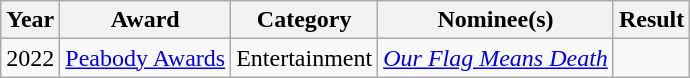<table class="wikitable">
<tr>
<th scope="col">Year</th>
<th scope="col">Award</th>
<th scope="col">Category</th>
<th scope="col">Nominee(s)</th>
<th scope="col">Result</th>
</tr>
<tr>
<td>2022</td>
<td><a href='#'>Peabody Awards</a></td>
<td>Entertainment</td>
<td><em><a href='#'>Our Flag Means Death</a></em></td>
<td></td>
</tr>
</table>
